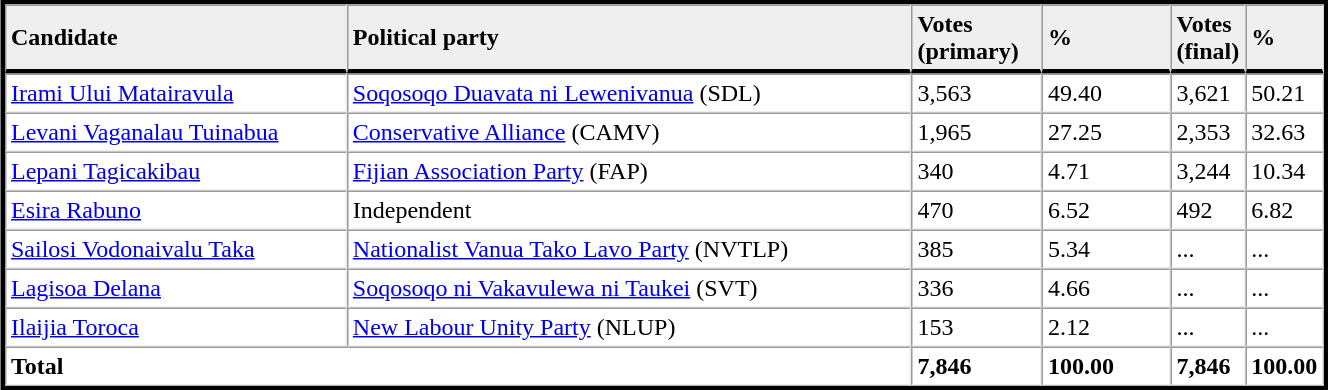<table table width="70%" border="1" align="center" cellpadding=3 cellspacing=0 style="margin:5px; border:3px solid;">
<tr>
<td td width="27%" style="border-bottom:3px solid; background:#efefef;"><strong>Candidate</strong></td>
<td td width="45%" style="border-bottom:3px solid; background:#efefef;"><strong>Political party</strong></td>
<td td width="10%" style="border-bottom:3px solid; background:#efefef;"><strong>Votes<br>(primary)</strong></td>
<td td width="10%" style="border-bottom:3px solid; background:#efefef;"><strong>%</strong></td>
<td td width="4%" style="border-bottom:3px solid; background:#efefef;"><strong>Votes<br>(final)</strong></td>
<td td width="4%" style="border-bottom:3px solid; background:#efefef;"><strong>%</strong></td>
</tr>
<tr>
<td><a href='#'>Irami Ului Matairavula</a></td>
<td><a href='#'>Soqosoqo Duavata ni Lewenivanua</a> (SDL)</td>
<td>3,563</td>
<td>49.40</td>
<td>3,621</td>
<td>50.21</td>
</tr>
<tr>
<td><a href='#'>Levani Vaganalau Tuinabua</a></td>
<td><a href='#'>Conservative Alliance</a> (CAMV)</td>
<td>1,965</td>
<td>27.25</td>
<td>2,353</td>
<td>32.63</td>
</tr>
<tr>
<td><a href='#'>Lepani Tagicakibau</a></td>
<td><a href='#'>Fijian Association Party</a> (FAP)</td>
<td>340</td>
<td>4.71</td>
<td>3,244</td>
<td>10.34</td>
</tr>
<tr>
<td><a href='#'>Esira Rabuno</a></td>
<td>Independent</td>
<td>470</td>
<td>6.52</td>
<td>492</td>
<td>6.82</td>
</tr>
<tr>
<td><a href='#'>Sailosi Vodonaivalu Taka</a></td>
<td><a href='#'>Nationalist Vanua Tako Lavo Party</a> (NVTLP)</td>
<td>385</td>
<td>5.34</td>
<td>...</td>
<td>...</td>
</tr>
<tr>
<td><a href='#'>Lagisoa Delana</a></td>
<td><a href='#'>Soqosoqo ni Vakavulewa ni Taukei</a> (SVT)</td>
<td>336</td>
<td>4.66</td>
<td>...</td>
<td>...</td>
</tr>
<tr>
<td><a href='#'>Ilaijia Toroca</a></td>
<td><a href='#'>New Labour Unity Party</a> (NLUP)</td>
<td>153</td>
<td>2.12</td>
<td>...</td>
<td>...</td>
</tr>
<tr>
<td colspan=2><strong>Total</strong></td>
<td><strong>7,846</strong></td>
<td><strong>100.00</strong></td>
<td><strong>7,846</strong></td>
<td><strong>100.00</strong></td>
</tr>
<tr>
</tr>
</table>
